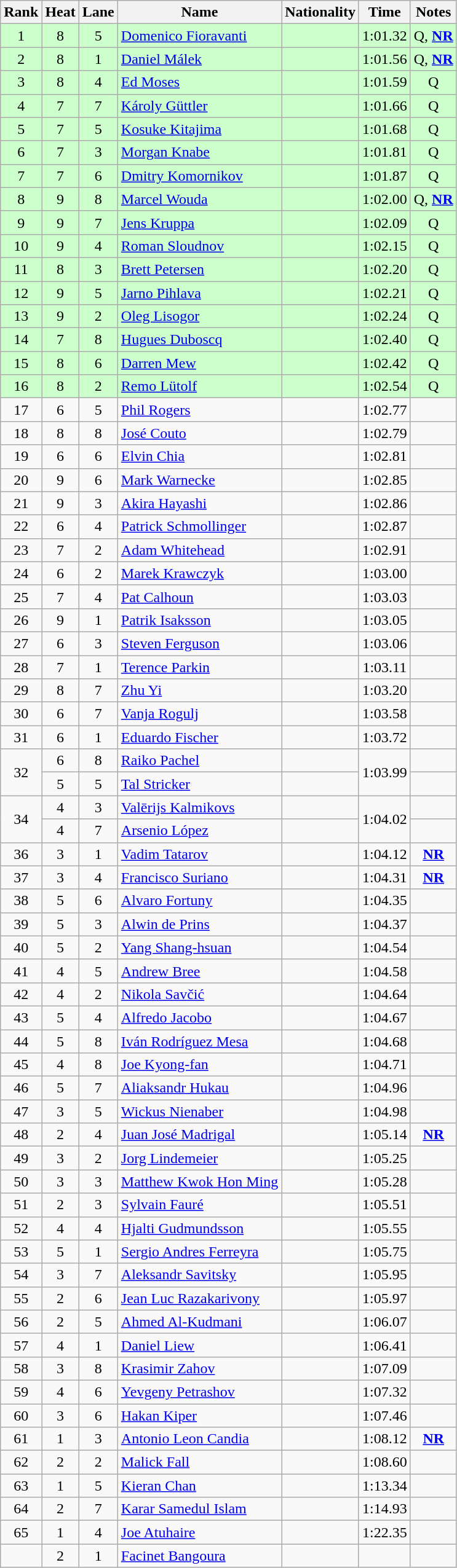<table class="wikitable sortable" style="text-align:center">
<tr>
<th>Rank</th>
<th>Heat</th>
<th>Lane</th>
<th>Name</th>
<th>Nationality</th>
<th>Time</th>
<th>Notes</th>
</tr>
<tr bgcolor=#ccffcc>
<td>1</td>
<td>8</td>
<td>5</td>
<td align=left><a href='#'>Domenico Fioravanti</a></td>
<td align=left></td>
<td>1:01.32</td>
<td>Q, <strong><a href='#'>NR</a></strong></td>
</tr>
<tr bgcolor=#ccffcc>
<td>2</td>
<td>8</td>
<td>1</td>
<td align=left><a href='#'>Daniel Málek</a></td>
<td align=left></td>
<td>1:01.56</td>
<td>Q, <strong><a href='#'>NR</a></strong></td>
</tr>
<tr bgcolor=#ccffcc>
<td>3</td>
<td>8</td>
<td>4</td>
<td align=left><a href='#'>Ed Moses</a></td>
<td align=left></td>
<td>1:01.59</td>
<td>Q</td>
</tr>
<tr bgcolor=#ccffcc>
<td>4</td>
<td>7</td>
<td>7</td>
<td align=left><a href='#'>Károly Güttler</a></td>
<td align=left></td>
<td>1:01.66</td>
<td>Q</td>
</tr>
<tr bgcolor=#ccffcc>
<td>5</td>
<td>7</td>
<td>5</td>
<td align=left><a href='#'>Kosuke Kitajima</a></td>
<td align=left></td>
<td>1:01.68</td>
<td>Q</td>
</tr>
<tr bgcolor=#ccffcc>
<td>6</td>
<td>7</td>
<td>3</td>
<td align=left><a href='#'>Morgan Knabe</a></td>
<td align=left></td>
<td>1:01.81</td>
<td>Q</td>
</tr>
<tr bgcolor=#ccffcc>
<td>7</td>
<td>7</td>
<td>6</td>
<td align=left><a href='#'>Dmitry Komornikov</a></td>
<td align=left></td>
<td>1:01.87</td>
<td>Q</td>
</tr>
<tr bgcolor=#ccffcc>
<td>8</td>
<td>9</td>
<td>8</td>
<td align=left><a href='#'>Marcel Wouda</a></td>
<td align=left></td>
<td>1:02.00</td>
<td>Q, <strong><a href='#'>NR</a></strong></td>
</tr>
<tr bgcolor=#ccffcc>
<td>9</td>
<td>9</td>
<td>7</td>
<td align=left><a href='#'>Jens Kruppa</a></td>
<td align=left></td>
<td>1:02.09</td>
<td>Q</td>
</tr>
<tr bgcolor=#ccffcc>
<td>10</td>
<td>9</td>
<td>4</td>
<td align=left><a href='#'>Roman Sloudnov</a></td>
<td align=left></td>
<td>1:02.15</td>
<td>Q</td>
</tr>
<tr bgcolor=#ccffcc>
<td>11</td>
<td>8</td>
<td>3</td>
<td align=left><a href='#'>Brett Petersen</a></td>
<td align=left></td>
<td>1:02.20</td>
<td>Q</td>
</tr>
<tr bgcolor=#ccffcc>
<td>12</td>
<td>9</td>
<td>5</td>
<td align=left><a href='#'>Jarno Pihlava</a></td>
<td align=left></td>
<td>1:02.21</td>
<td>Q</td>
</tr>
<tr bgcolor=#ccffcc>
<td>13</td>
<td>9</td>
<td>2</td>
<td align=left><a href='#'>Oleg Lisogor</a></td>
<td align=left></td>
<td>1:02.24</td>
<td>Q</td>
</tr>
<tr bgcolor=#ccffcc>
<td>14</td>
<td>7</td>
<td>8</td>
<td align=left><a href='#'>Hugues Duboscq</a></td>
<td align=left></td>
<td>1:02.40</td>
<td>Q</td>
</tr>
<tr bgcolor=#ccffcc>
<td>15</td>
<td>8</td>
<td>6</td>
<td align=left><a href='#'>Darren Mew</a></td>
<td align=left></td>
<td>1:02.42</td>
<td>Q</td>
</tr>
<tr bgcolor=#ccffcc>
<td>16</td>
<td>8</td>
<td>2</td>
<td align=left><a href='#'>Remo Lütolf</a></td>
<td align=left></td>
<td>1:02.54</td>
<td>Q</td>
</tr>
<tr>
<td>17</td>
<td>6</td>
<td>5</td>
<td align=left><a href='#'>Phil Rogers</a></td>
<td align=left></td>
<td>1:02.77</td>
<td></td>
</tr>
<tr>
<td>18</td>
<td>8</td>
<td>8</td>
<td align=left><a href='#'>José Couto</a></td>
<td align=left></td>
<td>1:02.79</td>
<td></td>
</tr>
<tr>
<td>19</td>
<td>6</td>
<td>6</td>
<td align=left><a href='#'>Elvin Chia</a></td>
<td align=left></td>
<td>1:02.81</td>
<td></td>
</tr>
<tr>
<td>20</td>
<td>9</td>
<td>6</td>
<td align=left><a href='#'>Mark Warnecke</a></td>
<td align=left></td>
<td>1:02.85</td>
<td></td>
</tr>
<tr>
<td>21</td>
<td>9</td>
<td>3</td>
<td align=left><a href='#'>Akira Hayashi</a></td>
<td align=left></td>
<td>1:02.86</td>
<td></td>
</tr>
<tr>
<td>22</td>
<td>6</td>
<td>4</td>
<td align=left><a href='#'>Patrick Schmollinger</a></td>
<td align=left></td>
<td>1:02.87</td>
<td></td>
</tr>
<tr>
<td>23</td>
<td>7</td>
<td>2</td>
<td align=left><a href='#'>Adam Whitehead</a></td>
<td align=left></td>
<td>1:02.91</td>
<td></td>
</tr>
<tr>
<td>24</td>
<td>6</td>
<td>2</td>
<td align=left><a href='#'>Marek Krawczyk</a></td>
<td align=left></td>
<td>1:03.00</td>
<td></td>
</tr>
<tr>
<td>25</td>
<td>7</td>
<td>4</td>
<td align=left><a href='#'>Pat Calhoun</a></td>
<td align=left></td>
<td>1:03.03</td>
<td></td>
</tr>
<tr>
<td>26</td>
<td>9</td>
<td>1</td>
<td align=left><a href='#'>Patrik Isaksson</a></td>
<td align=left></td>
<td>1:03.05</td>
<td></td>
</tr>
<tr>
<td>27</td>
<td>6</td>
<td>3</td>
<td align=left><a href='#'>Steven Ferguson</a></td>
<td align=left></td>
<td>1:03.06</td>
<td></td>
</tr>
<tr>
<td>28</td>
<td>7</td>
<td>1</td>
<td align=left><a href='#'>Terence Parkin</a></td>
<td align=left></td>
<td>1:03.11</td>
<td></td>
</tr>
<tr>
<td>29</td>
<td>8</td>
<td>7</td>
<td align=left><a href='#'>Zhu Yi</a></td>
<td align=left></td>
<td>1:03.20</td>
<td></td>
</tr>
<tr>
<td>30</td>
<td>6</td>
<td>7</td>
<td align=left><a href='#'>Vanja Rogulj</a></td>
<td align=left></td>
<td>1:03.58</td>
<td></td>
</tr>
<tr>
<td>31</td>
<td>6</td>
<td>1</td>
<td align=left><a href='#'>Eduardo Fischer</a></td>
<td align=left></td>
<td>1:03.72</td>
<td></td>
</tr>
<tr>
<td rowspan=2>32</td>
<td>6</td>
<td>8</td>
<td align=left><a href='#'>Raiko Pachel</a></td>
<td align=left></td>
<td rowspan=2>1:03.99</td>
<td></td>
</tr>
<tr>
<td>5</td>
<td>5</td>
<td align=left><a href='#'>Tal Stricker</a></td>
<td align=left></td>
<td></td>
</tr>
<tr>
<td rowspan=2>34</td>
<td>4</td>
<td>3</td>
<td align=left><a href='#'>Valērijs Kalmikovs</a></td>
<td align=left></td>
<td rowspan=2>1:04.02</td>
<td></td>
</tr>
<tr>
<td>4</td>
<td>7</td>
<td align=left><a href='#'>Arsenio López</a></td>
<td align=left></td>
<td></td>
</tr>
<tr>
<td>36</td>
<td>3</td>
<td>1</td>
<td align=left><a href='#'>Vadim Tatarov</a></td>
<td align=left></td>
<td>1:04.12</td>
<td><strong><a href='#'>NR</a></strong></td>
</tr>
<tr>
<td>37</td>
<td>3</td>
<td>4</td>
<td align=left><a href='#'>Francisco Suriano</a></td>
<td align=left></td>
<td>1:04.31</td>
<td><strong><a href='#'>NR</a></strong></td>
</tr>
<tr>
<td>38</td>
<td>5</td>
<td>6</td>
<td align=left><a href='#'>Alvaro Fortuny</a></td>
<td align=left></td>
<td>1:04.35</td>
<td></td>
</tr>
<tr>
<td>39</td>
<td>5</td>
<td>3</td>
<td align=left><a href='#'>Alwin de Prins</a></td>
<td align=left></td>
<td>1:04.37</td>
<td></td>
</tr>
<tr>
<td>40</td>
<td>5</td>
<td>2</td>
<td align=left><a href='#'>Yang Shang-hsuan</a></td>
<td align=left></td>
<td>1:04.54</td>
<td></td>
</tr>
<tr>
<td>41</td>
<td>4</td>
<td>5</td>
<td align=left><a href='#'>Andrew Bree</a></td>
<td align=left></td>
<td>1:04.58</td>
<td></td>
</tr>
<tr>
<td>42</td>
<td>4</td>
<td>2</td>
<td align=left><a href='#'>Nikola Savčić</a></td>
<td align=left></td>
<td>1:04.64</td>
<td></td>
</tr>
<tr>
<td>43</td>
<td>5</td>
<td>4</td>
<td align=left><a href='#'>Alfredo Jacobo</a></td>
<td align=left></td>
<td>1:04.67</td>
<td></td>
</tr>
<tr>
<td>44</td>
<td>5</td>
<td>8</td>
<td align=left><a href='#'>Iván Rodríguez Mesa</a></td>
<td align=left></td>
<td>1:04.68</td>
<td></td>
</tr>
<tr>
<td>45</td>
<td>4</td>
<td>8</td>
<td align=left><a href='#'>Joe Kyong-fan</a></td>
<td align=left></td>
<td>1:04.71</td>
<td></td>
</tr>
<tr>
<td>46</td>
<td>5</td>
<td>7</td>
<td align=left><a href='#'>Aliaksandr Hukau</a></td>
<td align=left></td>
<td>1:04.96</td>
<td></td>
</tr>
<tr>
<td>47</td>
<td>3</td>
<td>5</td>
<td align=left><a href='#'>Wickus Nienaber</a></td>
<td align=left></td>
<td>1:04.98</td>
<td></td>
</tr>
<tr>
<td>48</td>
<td>2</td>
<td>4</td>
<td align=left><a href='#'>Juan José Madrigal</a></td>
<td align=left></td>
<td>1:05.14</td>
<td><strong><a href='#'>NR</a></strong></td>
</tr>
<tr>
<td>49</td>
<td>3</td>
<td>2</td>
<td align=left><a href='#'>Jorg Lindemeier</a></td>
<td align=left></td>
<td>1:05.25</td>
<td></td>
</tr>
<tr>
<td>50</td>
<td>3</td>
<td>3</td>
<td align=left><a href='#'>Matthew Kwok Hon Ming</a></td>
<td align=left></td>
<td>1:05.28</td>
<td></td>
</tr>
<tr>
<td>51</td>
<td>2</td>
<td>3</td>
<td align=left><a href='#'>Sylvain Fauré</a></td>
<td align=left></td>
<td>1:05.51</td>
<td></td>
</tr>
<tr>
<td>52</td>
<td>4</td>
<td>4</td>
<td align=left><a href='#'>Hjalti Gudmundsson</a></td>
<td align=left></td>
<td>1:05.55</td>
<td></td>
</tr>
<tr>
<td>53</td>
<td>5</td>
<td>1</td>
<td align=left><a href='#'>Sergio Andres Ferreyra</a></td>
<td align=left></td>
<td>1:05.75</td>
<td></td>
</tr>
<tr>
<td>54</td>
<td>3</td>
<td>7</td>
<td align=left><a href='#'>Aleksandr Savitsky</a></td>
<td align=left></td>
<td>1:05.95</td>
<td></td>
</tr>
<tr>
<td>55</td>
<td>2</td>
<td>6</td>
<td align=left><a href='#'>Jean Luc Razakarivony</a></td>
<td align=left></td>
<td>1:05.97</td>
<td></td>
</tr>
<tr>
<td>56</td>
<td>2</td>
<td>5</td>
<td align=left><a href='#'>Ahmed Al-Kudmani</a></td>
<td align=left></td>
<td>1:06.07</td>
<td></td>
</tr>
<tr>
<td>57</td>
<td>4</td>
<td>1</td>
<td align=left><a href='#'>Daniel Liew</a></td>
<td align=left></td>
<td>1:06.41</td>
<td></td>
</tr>
<tr>
<td>58</td>
<td>3</td>
<td>8</td>
<td align=left><a href='#'>Krasimir Zahov</a></td>
<td align=left></td>
<td>1:07.09</td>
<td></td>
</tr>
<tr>
<td>59</td>
<td>4</td>
<td>6</td>
<td align=left><a href='#'>Yevgeny Petrashov</a></td>
<td align=left></td>
<td>1:07.32</td>
<td></td>
</tr>
<tr>
<td>60</td>
<td>3</td>
<td>6</td>
<td align=left><a href='#'>Hakan Kiper</a></td>
<td align=left></td>
<td>1:07.46</td>
<td></td>
</tr>
<tr>
<td>61</td>
<td>1</td>
<td>3</td>
<td align=left><a href='#'>Antonio Leon Candia</a></td>
<td align=left></td>
<td>1:08.12</td>
<td><strong><a href='#'>NR</a></strong></td>
</tr>
<tr>
<td>62</td>
<td>2</td>
<td>2</td>
<td align=left><a href='#'>Malick Fall</a></td>
<td align=left></td>
<td>1:08.60</td>
<td></td>
</tr>
<tr>
<td>63</td>
<td>1</td>
<td>5</td>
<td align=left><a href='#'>Kieran Chan</a></td>
<td align=left></td>
<td>1:13.34</td>
<td></td>
</tr>
<tr>
<td>64</td>
<td>2</td>
<td>7</td>
<td align=left><a href='#'>Karar Samedul Islam</a></td>
<td align=left></td>
<td>1:14.93</td>
<td></td>
</tr>
<tr>
<td>65</td>
<td>1</td>
<td>4</td>
<td align=left><a href='#'>Joe Atuhaire</a></td>
<td align=left></td>
<td>1:22.35</td>
<td></td>
</tr>
<tr>
<td></td>
<td>2</td>
<td>1</td>
<td align=left><a href='#'>Facinet Bangoura</a></td>
<td align=left></td>
<td></td>
<td></td>
</tr>
</table>
